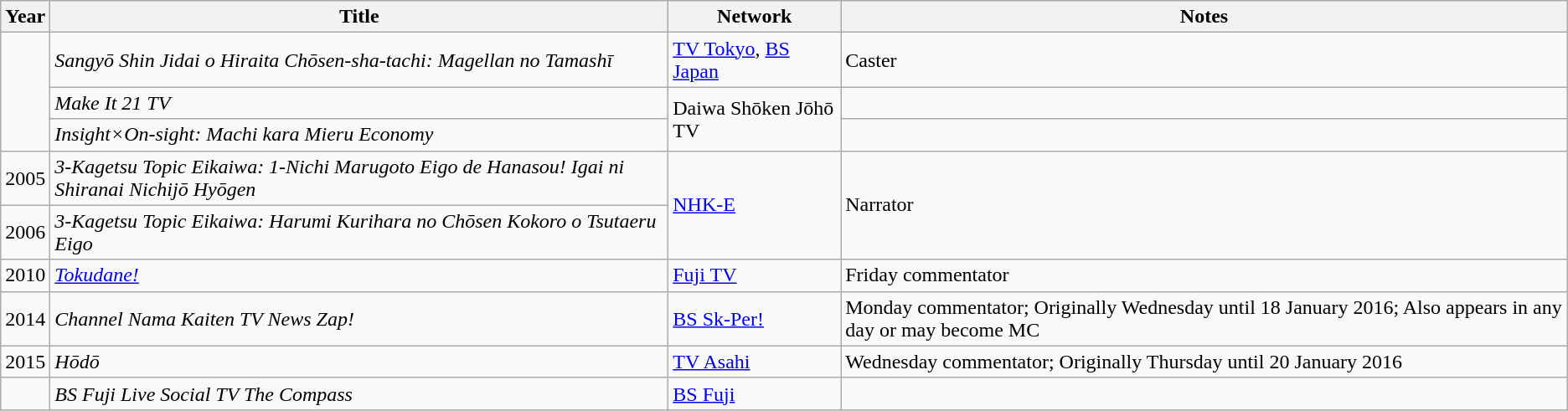<table class="wikitable">
<tr>
<th>Year</th>
<th>Title</th>
<th>Network</th>
<th>Notes</th>
</tr>
<tr>
<td rowspan="3"></td>
<td><em>Sangyō Shin Jidai o Hiraita Chōsen-sha-tachi: Magellan no Tamashī</em></td>
<td><a href='#'>TV Tokyo</a>, <a href='#'>BS Japan</a></td>
<td>Caster</td>
</tr>
<tr>
<td><em>Make It 21 TV</em></td>
<td rowspan="2">Daiwa Shōken Jōhō TV</td>
<td></td>
</tr>
<tr>
<td><em>Insight×On-sight: Machi kara Mieru Economy</em></td>
<td></td>
</tr>
<tr>
<td>2005</td>
<td><em>3-Kagetsu Topic Eikaiwa: 1-Nichi Marugoto Eigo de Hanasou! Igai ni Shiranai Nichijō Hyōgen</em></td>
<td rowspan="2"><a href='#'>NHK-E</a></td>
<td rowspan="2">Narrator</td>
</tr>
<tr>
<td>2006</td>
<td><em>3-Kagetsu Topic Eikaiwa: Harumi Kurihara no Chōsen Kokoro o Tsutaeru Eigo</em></td>
</tr>
<tr>
<td>2010</td>
<td><em><a href='#'>Tokudane!</a></em></td>
<td><a href='#'>Fuji TV</a></td>
<td>Friday commentator</td>
</tr>
<tr>
<td>2014</td>
<td><em>Channel Nama Kaiten TV News Zap!</em></td>
<td><a href='#'>BS Sk-Per!</a></td>
<td>Monday commentator; Originally Wednesday until 18 January 2016; Also appears in any day or may become MC</td>
</tr>
<tr>
<td>2015</td>
<td><em>Hōdō</em></td>
<td><a href='#'>TV Asahi</a></td>
<td>Wednesday commentator; Originally Thursday until 20 January 2016</td>
</tr>
<tr>
<td></td>
<td><em>BS Fuji Live Social TV The Compass</em></td>
<td><a href='#'>BS Fuji</a></td>
<td></td>
</tr>
</table>
